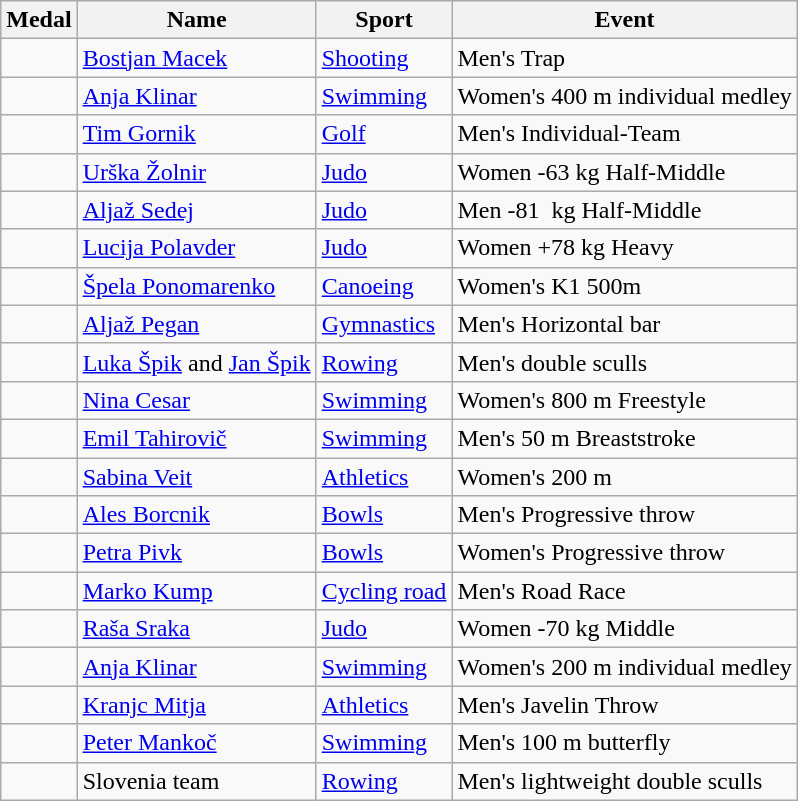<table class="wikitable sortable">
<tr>
<th>Medal</th>
<th>Name</th>
<th>Sport</th>
<th>Event</th>
</tr>
<tr>
<td></td>
<td><a href='#'>Bostjan Macek</a></td>
<td><a href='#'>Shooting</a></td>
<td>Men's Trap</td>
</tr>
<tr>
<td></td>
<td><a href='#'>Anja Klinar</a></td>
<td><a href='#'>Swimming</a></td>
<td>Women's 400 m individual medley</td>
</tr>
<tr>
<td></td>
<td><a href='#'>Tim Gornik</a></td>
<td><a href='#'>Golf</a></td>
<td>Men's Individual-Team</td>
</tr>
<tr>
<td></td>
<td><a href='#'>Urška Žolnir</a></td>
<td><a href='#'>Judo</a></td>
<td>Women -63 kg Half-Middle</td>
</tr>
<tr>
<td></td>
<td><a href='#'>Aljaž Sedej</a></td>
<td><a href='#'>Judo</a></td>
<td>Men -81  kg Half-Middle</td>
</tr>
<tr>
<td></td>
<td><a href='#'>Lucija Polavder</a></td>
<td><a href='#'>Judo</a></td>
<td>Women +78 kg Heavy</td>
</tr>
<tr>
<td></td>
<td><a href='#'>Špela Ponomarenko</a></td>
<td><a href='#'>Canoeing</a></td>
<td>Women's K1 500m</td>
</tr>
<tr>
<td></td>
<td><a href='#'>Aljaž Pegan</a></td>
<td><a href='#'>Gymnastics</a></td>
<td>Men's Horizontal bar</td>
</tr>
<tr>
<td></td>
<td><a href='#'>Luka Špik</a> and <a href='#'>Jan Špik</a></td>
<td><a href='#'>Rowing</a></td>
<td>Men's double sculls</td>
</tr>
<tr>
<td></td>
<td><a href='#'>Nina Cesar</a></td>
<td><a href='#'>Swimming</a></td>
<td>Women's 800 m Freestyle</td>
</tr>
<tr>
<td></td>
<td><a href='#'>Emil Tahirovič</a></td>
<td><a href='#'>Swimming</a></td>
<td>Men's 50 m Breaststroke</td>
</tr>
<tr>
<td></td>
<td><a href='#'>Sabina Veit</a></td>
<td><a href='#'>Athletics</a></td>
<td>Women's 200 m</td>
</tr>
<tr>
<td></td>
<td><a href='#'>Ales Borcnik</a></td>
<td><a href='#'>Bowls</a></td>
<td>Men's Progressive throw</td>
</tr>
<tr>
<td></td>
<td><a href='#'>Petra Pivk</a></td>
<td><a href='#'>Bowls</a></td>
<td>Women's Progressive throw</td>
</tr>
<tr>
<td></td>
<td><a href='#'>Marko Kump</a></td>
<td><a href='#'>Cycling road</a></td>
<td>Men's Road Race</td>
</tr>
<tr>
<td></td>
<td><a href='#'>Raša Sraka</a></td>
<td><a href='#'>Judo</a></td>
<td>Women -70 kg Middle</td>
</tr>
<tr>
<td></td>
<td><a href='#'>Anja Klinar</a></td>
<td><a href='#'>Swimming</a></td>
<td>Women's 200 m individual medley</td>
</tr>
<tr>
<td></td>
<td><a href='#'>Kranjc Mitja</a></td>
<td><a href='#'>Athletics</a></td>
<td>Men's Javelin Throw</td>
</tr>
<tr>
<td></td>
<td><a href='#'>Peter Mankoč</a></td>
<td><a href='#'>Swimming</a></td>
<td>Men's 100 m butterfly</td>
</tr>
<tr>
<td></td>
<td>Slovenia team</td>
<td><a href='#'>Rowing</a></td>
<td>Men's lightweight double sculls</td>
</tr>
</table>
